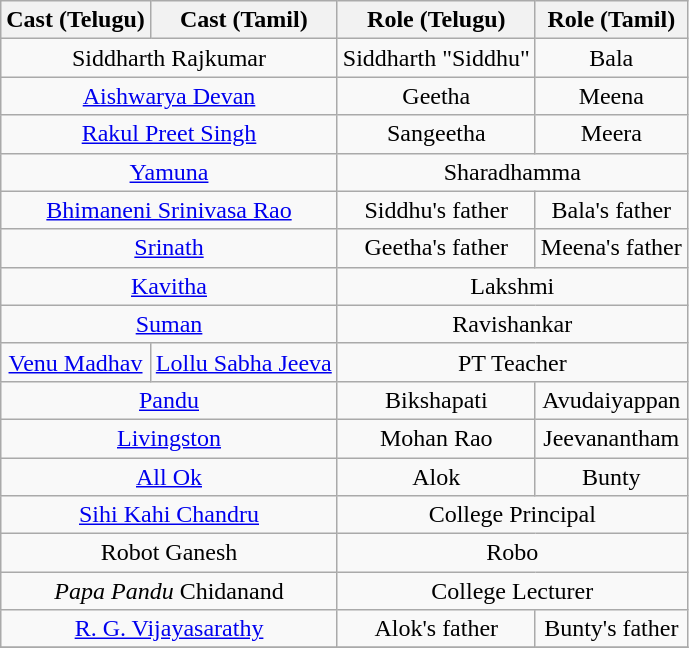<table class="wikitable">
<tr>
<th>Cast (Telugu)</th>
<th>Cast (Tamil)</th>
<th>Role (Telugu)</th>
<th>Role (Tamil)</th>
</tr>
<tr>
<td colspan="2"style="text-align:center;">Siddharth Rajkumar</td>
<td style="text-align:center;">Siddharth "Siddhu"</td>
<td style="text-align:center;">Bala</td>
</tr>
<tr>
<td colspan="2"style="text-align:center;"><a href='#'>Aishwarya Devan</a></td>
<td style="text-align:center;">Geetha</td>
<td style="text-align:center;">Meena</td>
</tr>
<tr>
<td colspan="2"style="text-align:center;"><a href='#'>Rakul Preet Singh</a></td>
<td style="text-align:center;">Sangeetha</td>
<td style="text-align:center;">Meera</td>
</tr>
<tr>
<td colspan="2"style="text-align:center;"><a href='#'>Yamuna</a></td>
<td colspan="2" style="text-align:center;">Sharadhamma</td>
</tr>
<tr>
<td colspan="2"style="text-align:center;"><a href='#'>Bhimaneni Srinivasa Rao</a></td>
<td style="text-align:center;">Siddhu's father</td>
<td style="text-align:center;">Bala's father</td>
</tr>
<tr>
<td colspan="2"style="text-align:center;"><a href='#'>Srinath</a></td>
<td style="text-align:center;">Geetha's father</td>
<td style="text-align:center;">Meena's father</td>
</tr>
<tr>
<td colspan="2"style="text-align:center;"><a href='#'>Kavitha</a></td>
<td colspan="2" style="text-align:center;">Lakshmi</td>
</tr>
<tr>
<td colspan="2"style="text-align:center;"><a href='#'>Suman</a></td>
<td colspan="2" style="text-align:center;">Ravishankar</td>
</tr>
<tr>
<td style="text-align:center;"><a href='#'>Venu Madhav</a></td>
<td style="text-align:center;"><a href='#'>Lollu Sabha Jeeva</a></td>
<td colspan="2" style="text-align:center;">PT Teacher</td>
</tr>
<tr>
<td colspan="2"style="text-align:center;"><a href='#'>Pandu</a></td>
<td style="text-align:center;">Bikshapati</td>
<td style="text-align:center;">Avudaiyappan</td>
</tr>
<tr>
<td colspan="2"style="text-align:center;"><a href='#'>Livingston</a></td>
<td style="text-align:center;">Mohan Rao</td>
<td style="text-align:center;">Jeevanantham</td>
</tr>
<tr>
<td colspan="2" style="text-align:center;"><a href='#'>All Ok</a></td>
<td style="text-align:center;">Alok</td>
<td style="text-align:center;">Bunty</td>
</tr>
<tr>
<td colspan="2" style="text-align:center;"><a href='#'>Sihi Kahi Chandru</a></td>
<td colspan="2" style="text-align:center;">College Principal</td>
</tr>
<tr>
<td colspan="2" style="text-align:center;">Robot Ganesh</td>
<td colspan="2" style="text-align:center;">Robo</td>
</tr>
<tr>
<td colspan="2" style="text-align:center;"><em>Papa Pandu</em> Chidanand</td>
<td colspan="2" style="text-align:center;">College Lecturer</td>
</tr>
<tr>
<td colspan="2"style="text-align:center;"><a href='#'>R. G. Vijayasarathy</a></td>
<td style="text-align:center;">Alok's father</td>
<td style="text-align:center;">Bunty's father</td>
</tr>
<tr>
</tr>
</table>
